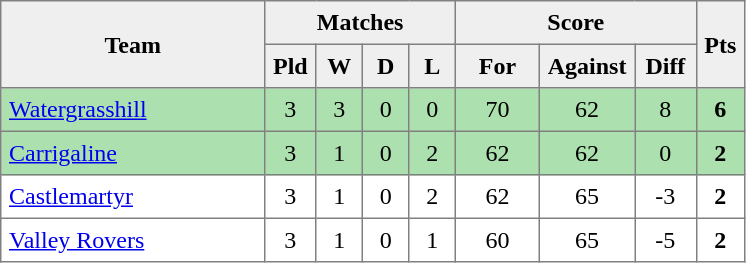<table style=border-collapse:collapse border=1 cellspacing=0 cellpadding=5>
<tr align=center bgcolor=#efefef>
<th rowspan=2 width=165>Team</th>
<th colspan=4>Matches</th>
<th colspan=3>Score</th>
<th rowspan=2width=20>Pts</th>
</tr>
<tr align=center bgcolor=#efefef>
<th width=20>Pld</th>
<th width=20>W</th>
<th width=20>D</th>
<th width=20>L</th>
<th width=45>For</th>
<th width=45>Against</th>
<th width=30>Diff</th>
</tr>
<tr align=center style="background:#ACE1AF;">
<td style="text-align:left;"><a href='#'>Watergrasshill</a></td>
<td>3</td>
<td>3</td>
<td>0</td>
<td>0</td>
<td>70</td>
<td>62</td>
<td>8</td>
<td><strong>6</strong></td>
</tr>
<tr align=center style="background:#ACE1AF;">
<td style="text-align:left;"><a href='#'>Carrigaline</a></td>
<td>3</td>
<td>1</td>
<td>0</td>
<td>2</td>
<td>62</td>
<td>62</td>
<td>0</td>
<td><strong>2</strong></td>
</tr>
<tr align=center>
<td style="text-align:left;"><a href='#'>Castlemartyr</a></td>
<td>3</td>
<td>1</td>
<td>0</td>
<td>2</td>
<td>62</td>
<td>65</td>
<td>-3</td>
<td><strong>2</strong></td>
</tr>
<tr align=center>
<td style="text-align:left;"><a href='#'>Valley Rovers</a></td>
<td>3</td>
<td>1</td>
<td>0</td>
<td>1</td>
<td>60</td>
<td>65</td>
<td>-5</td>
<td><strong>2</strong></td>
</tr>
</table>
